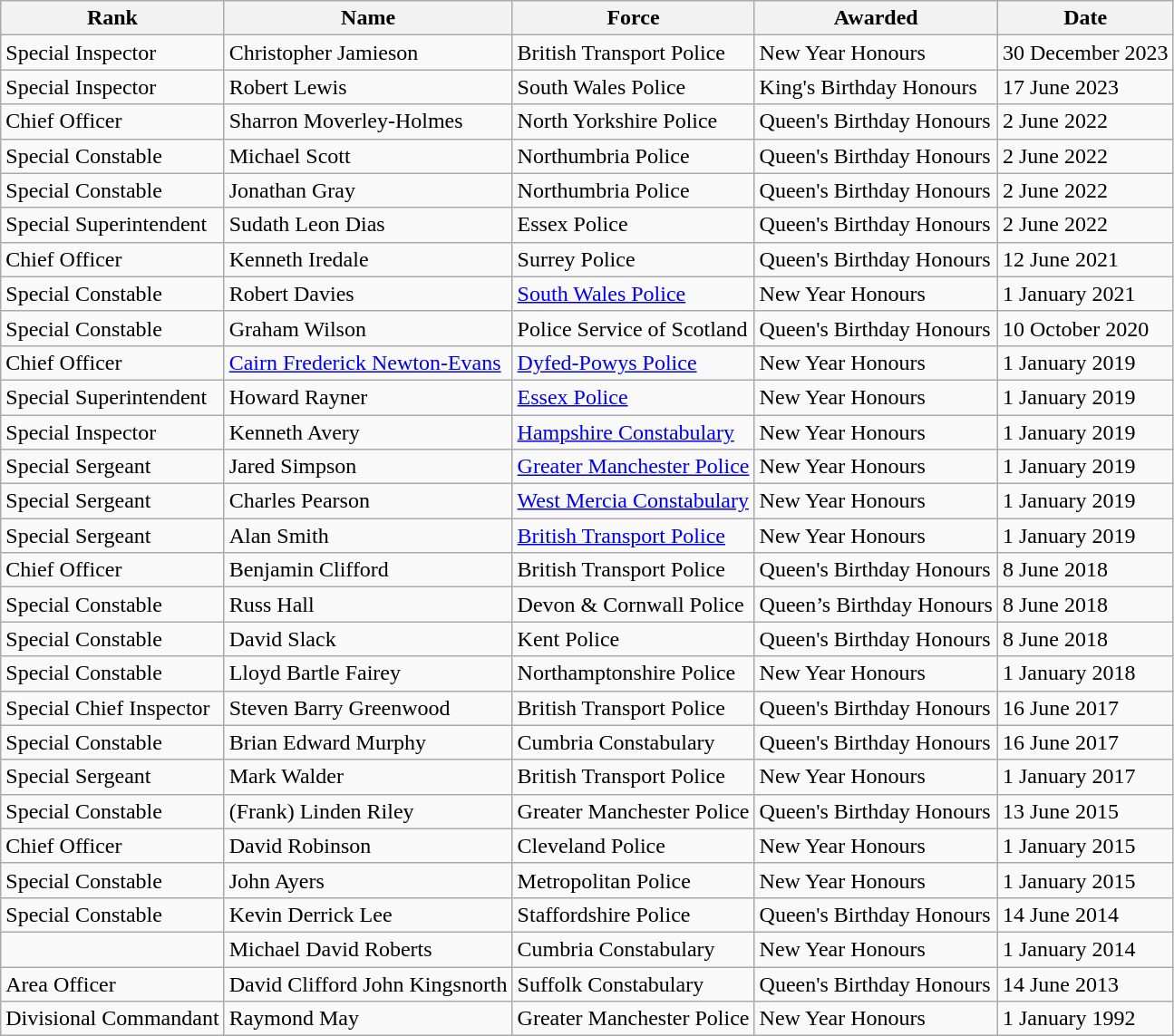<table class="wikitable mw-collapsible">
<tr>
<th>Rank</th>
<th>Name</th>
<th>Force</th>
<th>Awarded</th>
<th>Date</th>
</tr>
<tr>
<td>Special Inspector</td>
<td>Christopher Jamieson</td>
<td>British Transport Police</td>
<td>New Year Honours</td>
<td>30 December 2023</td>
</tr>
<tr>
<td>Special Inspector</td>
<td>Robert Lewis</td>
<td>South Wales Police</td>
<td>King's Birthday Honours</td>
<td>17 June 2023</td>
</tr>
<tr>
<td>Chief Officer</td>
<td>Sharron Moverley-Holmes</td>
<td>North Yorkshire Police</td>
<td>Queen's Birthday Honours</td>
<td>2 June 2022</td>
</tr>
<tr>
<td>Special Constable</td>
<td>Michael Scott</td>
<td>Northumbria Police</td>
<td>Queen's Birthday Honours</td>
<td>2 June 2022</td>
</tr>
<tr>
<td>Special Constable</td>
<td>Jonathan Gray</td>
<td>Northumbria Police</td>
<td>Queen's Birthday Honours</td>
<td>2 June 2022</td>
</tr>
<tr>
<td>Special Superintendent</td>
<td>Sudath Leon Dias</td>
<td>Essex Police</td>
<td>Queen's Birthday Honours</td>
<td>2 June 2022</td>
</tr>
<tr>
<td>Chief Officer</td>
<td>Kenneth Iredale</td>
<td>Surrey Police</td>
<td>Queen's Birthday Honours</td>
<td>12 June 2021</td>
</tr>
<tr>
<td>Special Constable</td>
<td>Robert Davies</td>
<td><a href='#'>South Wales Police</a></td>
<td>New Year Honours</td>
<td>1 January 2021</td>
</tr>
<tr>
<td>Special Constable</td>
<td>Graham Wilson</td>
<td>Police Service of Scotland</td>
<td>Queen's Birthday Honours</td>
<td>10 October 2020</td>
</tr>
<tr>
<td>Chief Officer</td>
<td><a href='#'>Cairn Frederick Newton-Evans</a></td>
<td><a href='#'>Dyfed-Powys Police</a></td>
<td>New Year Honours</td>
<td>1 January 2019</td>
</tr>
<tr>
<td>Special Superintendent</td>
<td>Howard Rayner</td>
<td><a href='#'>Essex Police</a></td>
<td>New Year Honours</td>
<td>1 January 2019</td>
</tr>
<tr>
<td>Special Inspector</td>
<td>Kenneth Avery</td>
<td><a href='#'>Hampshire Constabulary</a></td>
<td>New Year Honours</td>
<td>1 January 2019</td>
</tr>
<tr>
<td>Special Sergeant</td>
<td>Jared Simpson</td>
<td><a href='#'>Greater Manchester Police</a></td>
<td>New Year Honours</td>
<td>1 January 2019</td>
</tr>
<tr>
<td>Special Sergeant</td>
<td>Charles Pearson</td>
<td><a href='#'>West Mercia Constabulary</a></td>
<td>New Year Honours</td>
<td>1 January 2019</td>
</tr>
<tr>
<td>Special Sergeant</td>
<td>Alan Smith</td>
<td><a href='#'>British Transport Police</a></td>
<td>New Year Honours</td>
<td>1 January 2019</td>
</tr>
<tr>
<td>Chief Officer</td>
<td>Benjamin Clifford</td>
<td>British Transport Police</td>
<td>Queen's Birthday Honours</td>
<td>8 June 2018</td>
</tr>
<tr>
<td>Special Constable</td>
<td>Russ Hall</td>
<td>Devon & Cornwall Police</td>
<td>Queen’s Birthday Honours</td>
<td>8 June 2018</td>
</tr>
<tr>
<td>Special Constable</td>
<td>David Slack</td>
<td>Kent Police</td>
<td>Queen's Birthday Honours</td>
<td>8 June 2018</td>
</tr>
<tr>
<td>Special Constable</td>
<td>Lloyd Bartle Fairey</td>
<td>Northamptonshire Police</td>
<td>New Year Honours</td>
<td>1 January 2018</td>
</tr>
<tr>
<td>Special Chief Inspector</td>
<td>Steven Barry Greenwood</td>
<td>British Transport Police</td>
<td>Queen's Birthday Honours</td>
<td>16 June 2017</td>
</tr>
<tr>
<td>Special Constable</td>
<td>Brian Edward Murphy</td>
<td>Cumbria Constabulary</td>
<td>Queen's Birthday Honours</td>
<td>16 June 2017</td>
</tr>
<tr>
<td>Special Sergeant</td>
<td>Mark Walder</td>
<td>British Transport Police</td>
<td>New Year Honours</td>
<td>1 January 2017</td>
</tr>
<tr>
<td>Special Constable</td>
<td>(Frank) Linden Riley </td>
<td>Greater Manchester Police</td>
<td>Queen's Birthday Honours</td>
<td>13 June 2015</td>
</tr>
<tr>
<td>Chief Officer</td>
<td>David Robinson </td>
<td>Cleveland Police</td>
<td>New Year Honours</td>
<td>1 January 2015</td>
</tr>
<tr>
<td>Special Constable</td>
<td>John Ayers </td>
<td>Metropolitan Police</td>
<td>New Year Honours</td>
<td>1 January 2015</td>
</tr>
<tr>
<td>Special Constable</td>
<td>Kevin Derrick Lee </td>
<td>Staffordshire Police</td>
<td>Queen's Birthday Honours</td>
<td>14 June 2014</td>
</tr>
<tr>
<td></td>
<td>Michael David Roberts </td>
<td>Cumbria Constabulary</td>
<td>New Year Honours</td>
<td>1 January 2014</td>
</tr>
<tr>
<td>Area Officer</td>
<td>David Clifford John Kingsnorth </td>
<td>Suffolk Constabulary</td>
<td>Queen's Birthday Honours</td>
<td>14 June 2013</td>
</tr>
<tr>
<td>Divisional Commandant</td>
<td>Raymond May</td>
<td>Greater Manchester Police</td>
<td>New Year Honours</td>
<td>1 January 1992</td>
</tr>
</table>
